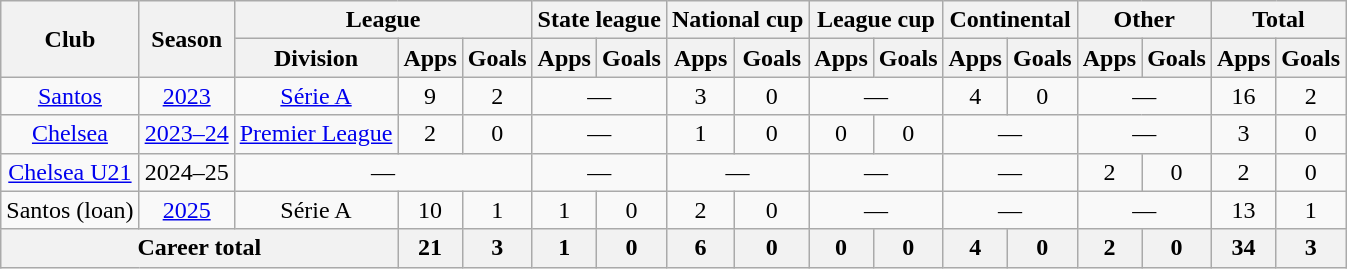<table class="wikitable" style="text-align: center;">
<tr>
<th rowspan="2">Club</th>
<th rowspan="2">Season</th>
<th colspan="3">League</th>
<th colspan="2">State league</th>
<th colspan="2">National cup</th>
<th colspan="2">League cup</th>
<th colspan="2">Continental</th>
<th colspan="2">Other</th>
<th colspan="2">Total</th>
</tr>
<tr>
<th>Division</th>
<th>Apps</th>
<th>Goals</th>
<th>Apps</th>
<th>Goals</th>
<th>Apps</th>
<th>Goals</th>
<th>Apps</th>
<th>Goals</th>
<th>Apps</th>
<th>Goals</th>
<th>Apps</th>
<th>Goals</th>
<th>Apps</th>
<th>Goals</th>
</tr>
<tr>
<td><a href='#'>Santos</a></td>
<td><a href='#'>2023</a></td>
<td><a href='#'>Série A</a></td>
<td>9</td>
<td>2</td>
<td colspan="2">—</td>
<td>3</td>
<td>0</td>
<td colspan="2">—</td>
<td>4</td>
<td>0</td>
<td colspan="2">—</td>
<td>16</td>
<td>2</td>
</tr>
<tr>
<td><a href='#'>Chelsea</a></td>
<td><a href='#'>2023–24</a></td>
<td><a href='#'>Premier League</a></td>
<td>2</td>
<td>0</td>
<td colspan="2">—</td>
<td>1</td>
<td>0</td>
<td>0</td>
<td>0</td>
<td colspan="2">—</td>
<td colspan="2">—</td>
<td>3</td>
<td>0</td>
</tr>
<tr>
<td><a href='#'>Chelsea U21</a></td>
<td>2024–25</td>
<td colspan=3>—</td>
<td colspan="2">—</td>
<td colspan=2>—</td>
<td colspan=2>—</td>
<td colspan=2>—</td>
<td>2</td>
<td>0</td>
<td>2</td>
<td>0</td>
</tr>
<tr>
<td>Santos (loan)</td>
<td><a href='#'>2025</a></td>
<td>Série A</td>
<td>10</td>
<td>1</td>
<td>1</td>
<td>0</td>
<td>2</td>
<td>0</td>
<td colspan="2">—</td>
<td colspan="2">—</td>
<td colspan="2">—</td>
<td>13</td>
<td>1</td>
</tr>
<tr>
<th colspan="3">Career total</th>
<th>21</th>
<th>3</th>
<th>1</th>
<th>0</th>
<th>6</th>
<th>0</th>
<th>0</th>
<th>0</th>
<th>4</th>
<th>0</th>
<th>2</th>
<th>0</th>
<th>34</th>
<th>3</th>
</tr>
</table>
